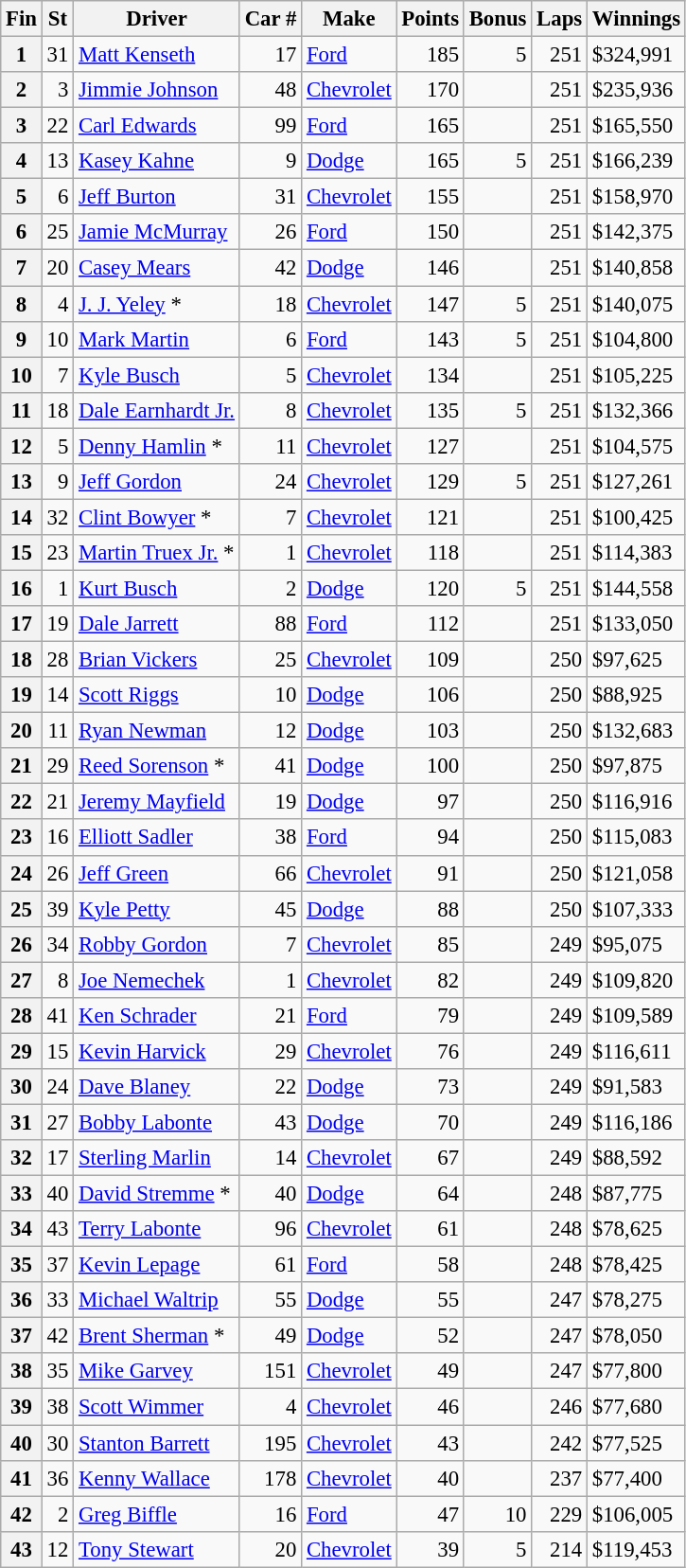<table class="wikitable" style="font-size: 95%;">
<tr>
<th>Fin</th>
<th>St</th>
<th>Driver</th>
<th>Car #</th>
<th>Make</th>
<th>Points</th>
<th>Bonus</th>
<th>Laps</th>
<th>Winnings</th>
</tr>
<tr>
<th>1</th>
<td align="right">31</td>
<td><a href='#'>Matt Kenseth</a></td>
<td align="right">17</td>
<td><a href='#'>Ford</a></td>
<td align="right">185</td>
<td align="right">5</td>
<td align="right">251</td>
<td>$324,991</td>
</tr>
<tr>
<th>2</th>
<td align="right">3</td>
<td><a href='#'>Jimmie Johnson</a></td>
<td align="right">48</td>
<td><a href='#'>Chevrolet</a></td>
<td align="right">170</td>
<td></td>
<td align="right">251</td>
<td>$235,936</td>
</tr>
<tr>
<th>3</th>
<td align="right">22</td>
<td><a href='#'>Carl Edwards</a></td>
<td align="right">99</td>
<td><a href='#'>Ford</a></td>
<td align="right">165</td>
<td></td>
<td align="right">251</td>
<td>$165,550</td>
</tr>
<tr>
<th>4</th>
<td align="right">13</td>
<td><a href='#'>Kasey Kahne</a></td>
<td align="right">9</td>
<td><a href='#'>Dodge</a></td>
<td align="right">165</td>
<td align="right">5</td>
<td align="right">251</td>
<td>$166,239</td>
</tr>
<tr>
<th>5</th>
<td align="right">6</td>
<td><a href='#'>Jeff Burton</a></td>
<td align="right">31</td>
<td><a href='#'>Chevrolet</a></td>
<td align="right">155</td>
<td></td>
<td align="right">251</td>
<td>$158,970</td>
</tr>
<tr>
<th>6</th>
<td align="right">25</td>
<td><a href='#'>Jamie McMurray</a></td>
<td align="right">26</td>
<td><a href='#'>Ford</a></td>
<td align="right">150</td>
<td></td>
<td align="right">251</td>
<td>$142,375</td>
</tr>
<tr>
<th>7</th>
<td align="right">20</td>
<td><a href='#'>Casey Mears</a></td>
<td align="right">42</td>
<td><a href='#'>Dodge</a></td>
<td align="right">146</td>
<td></td>
<td align="right">251</td>
<td>$140,858</td>
</tr>
<tr>
<th>8</th>
<td align="right">4</td>
<td><a href='#'>J. J. Yeley</a> *</td>
<td align="right">18</td>
<td><a href='#'>Chevrolet</a></td>
<td align="right">147</td>
<td align="right">5</td>
<td align="right">251</td>
<td>$140,075</td>
</tr>
<tr>
<th>9</th>
<td align="right">10</td>
<td><a href='#'>Mark Martin</a></td>
<td align="right">6</td>
<td><a href='#'>Ford</a></td>
<td align="right">143</td>
<td align="right">5</td>
<td align="right">251</td>
<td>$104,800</td>
</tr>
<tr>
<th>10</th>
<td align="right">7</td>
<td><a href='#'>Kyle Busch</a></td>
<td align="right">5</td>
<td><a href='#'>Chevrolet</a></td>
<td align="right">134</td>
<td></td>
<td align="right">251</td>
<td>$105,225</td>
</tr>
<tr>
<th>11</th>
<td align="right">18</td>
<td><a href='#'>Dale Earnhardt Jr.</a></td>
<td align="right">8</td>
<td><a href='#'>Chevrolet</a></td>
<td align="right">135</td>
<td align="right">5</td>
<td align="right">251</td>
<td>$132,366</td>
</tr>
<tr>
<th>12</th>
<td align="right">5</td>
<td><a href='#'>Denny Hamlin</a> *</td>
<td align="right">11</td>
<td><a href='#'>Chevrolet</a></td>
<td align="right">127</td>
<td></td>
<td align="right">251</td>
<td>$104,575</td>
</tr>
<tr>
<th>13</th>
<td align="right">9</td>
<td><a href='#'>Jeff Gordon</a></td>
<td align="right">24</td>
<td><a href='#'>Chevrolet</a></td>
<td align="right">129</td>
<td align="right">5</td>
<td align="right">251</td>
<td>$127,261</td>
</tr>
<tr>
<th>14</th>
<td align="right">32</td>
<td><a href='#'>Clint Bowyer</a> *</td>
<td align="right">7</td>
<td><a href='#'>Chevrolet</a></td>
<td align="right">121</td>
<td></td>
<td align="right">251</td>
<td>$100,425</td>
</tr>
<tr>
<th>15</th>
<td align="right">23</td>
<td><a href='#'>Martin Truex Jr.</a> *</td>
<td align="right">1</td>
<td><a href='#'>Chevrolet</a></td>
<td align="right">118</td>
<td></td>
<td align="right">251</td>
<td>$114,383</td>
</tr>
<tr>
<th>16</th>
<td align="right">1</td>
<td><a href='#'>Kurt Busch</a></td>
<td align="right">2</td>
<td><a href='#'>Dodge</a></td>
<td align="right">120</td>
<td align="right">5</td>
<td align="right">251</td>
<td>$144,558</td>
</tr>
<tr>
<th>17</th>
<td align="right">19</td>
<td><a href='#'>Dale Jarrett</a></td>
<td align="right">88</td>
<td><a href='#'>Ford</a></td>
<td align="right">112</td>
<td></td>
<td align="right">251</td>
<td>$133,050</td>
</tr>
<tr>
<th>18</th>
<td align="right">28</td>
<td><a href='#'>Brian Vickers</a></td>
<td align="right">25</td>
<td><a href='#'>Chevrolet</a></td>
<td align="right">109</td>
<td></td>
<td align="right">250</td>
<td>$97,625</td>
</tr>
<tr>
<th>19</th>
<td align="right">14</td>
<td><a href='#'>Scott Riggs</a></td>
<td align="right">10</td>
<td><a href='#'>Dodge</a></td>
<td align="right">106</td>
<td></td>
<td align="right">250</td>
<td>$88,925</td>
</tr>
<tr>
<th>20</th>
<td align="right">11</td>
<td><a href='#'>Ryan Newman</a></td>
<td align="right">12</td>
<td><a href='#'>Dodge</a></td>
<td align="right">103</td>
<td></td>
<td align="right">250</td>
<td>$132,683</td>
</tr>
<tr>
<th>21</th>
<td align="right">29</td>
<td><a href='#'>Reed Sorenson</a> *</td>
<td align="right">41</td>
<td><a href='#'>Dodge</a></td>
<td align="right">100</td>
<td></td>
<td align="right">250</td>
<td>$97,875</td>
</tr>
<tr>
<th>22</th>
<td align="right">21</td>
<td><a href='#'>Jeremy Mayfield</a></td>
<td align="right">19</td>
<td><a href='#'>Dodge</a></td>
<td align="right">97</td>
<td></td>
<td align="right">250</td>
<td>$116,916</td>
</tr>
<tr>
<th>23</th>
<td align="right">16</td>
<td><a href='#'>Elliott Sadler</a></td>
<td align="right">38</td>
<td><a href='#'>Ford</a></td>
<td align="right">94</td>
<td></td>
<td align="right">250</td>
<td>$115,083</td>
</tr>
<tr>
<th>24</th>
<td align="right">26</td>
<td><a href='#'>Jeff Green</a></td>
<td align="right">66</td>
<td><a href='#'>Chevrolet</a></td>
<td align="right">91</td>
<td></td>
<td align="right">250</td>
<td>$121,058</td>
</tr>
<tr>
<th>25</th>
<td align="right">39</td>
<td><a href='#'>Kyle Petty</a></td>
<td align="right">45</td>
<td><a href='#'>Dodge</a></td>
<td align="right">88</td>
<td></td>
<td align="right">250</td>
<td>$107,333</td>
</tr>
<tr>
<th>26</th>
<td align="right">34</td>
<td><a href='#'>Robby Gordon</a></td>
<td align="right">7</td>
<td><a href='#'>Chevrolet</a></td>
<td align="right">85</td>
<td></td>
<td align="right">249</td>
<td>$95,075</td>
</tr>
<tr>
<th>27</th>
<td align="right">8</td>
<td><a href='#'>Joe Nemechek</a></td>
<td align="right">1</td>
<td><a href='#'>Chevrolet</a></td>
<td align="right">82</td>
<td></td>
<td align="right">249</td>
<td>$109,820</td>
</tr>
<tr>
<th>28</th>
<td align="right">41</td>
<td><a href='#'>Ken Schrader</a></td>
<td align="right">21</td>
<td><a href='#'>Ford</a></td>
<td align="right">79</td>
<td></td>
<td align="right">249</td>
<td>$109,589</td>
</tr>
<tr>
<th>29</th>
<td align="right">15</td>
<td><a href='#'>Kevin Harvick</a></td>
<td align="right">29</td>
<td><a href='#'>Chevrolet</a></td>
<td align="right">76</td>
<td></td>
<td align="right">249</td>
<td>$116,611</td>
</tr>
<tr>
<th>30</th>
<td align="right">24</td>
<td><a href='#'>Dave Blaney</a></td>
<td align="right">22</td>
<td><a href='#'>Dodge</a></td>
<td align="right">73</td>
<td></td>
<td align="right">249</td>
<td>$91,583</td>
</tr>
<tr>
<th>31</th>
<td align="right">27</td>
<td><a href='#'>Bobby Labonte</a></td>
<td align="right">43</td>
<td><a href='#'>Dodge</a></td>
<td align="right">70</td>
<td></td>
<td align="right">249</td>
<td>$116,186</td>
</tr>
<tr>
<th>32</th>
<td align="right">17</td>
<td><a href='#'>Sterling Marlin</a></td>
<td align="right">14</td>
<td><a href='#'>Chevrolet</a></td>
<td align="right">67</td>
<td></td>
<td align="right">249</td>
<td>$88,592</td>
</tr>
<tr>
<th>33</th>
<td align="right">40</td>
<td><a href='#'>David Stremme</a> *</td>
<td align="right">40</td>
<td><a href='#'>Dodge</a></td>
<td align="right">64</td>
<td></td>
<td align="right">248</td>
<td>$87,775</td>
</tr>
<tr>
<th>34</th>
<td align="right">43</td>
<td><a href='#'>Terry Labonte</a></td>
<td align="right">96</td>
<td><a href='#'>Chevrolet</a></td>
<td align="right">61</td>
<td></td>
<td align="right">248</td>
<td>$78,625</td>
</tr>
<tr>
<th>35</th>
<td align="right">37</td>
<td><a href='#'>Kevin Lepage</a></td>
<td align="right">61</td>
<td><a href='#'>Ford</a></td>
<td align="right">58</td>
<td></td>
<td align="right">248</td>
<td>$78,425</td>
</tr>
<tr>
<th>36</th>
<td align="right">33</td>
<td><a href='#'>Michael Waltrip</a></td>
<td align="right">55</td>
<td><a href='#'>Dodge</a></td>
<td align="right">55</td>
<td></td>
<td align="right">247</td>
<td>$78,275</td>
</tr>
<tr>
<th>37</th>
<td align="right">42</td>
<td><a href='#'>Brent Sherman</a> *</td>
<td align="right">49</td>
<td><a href='#'>Dodge</a></td>
<td align="right">52</td>
<td></td>
<td align="right">247</td>
<td>$78,050</td>
</tr>
<tr>
<th>38</th>
<td align="right">35</td>
<td><a href='#'>Mike Garvey</a></td>
<td align="right">151</td>
<td><a href='#'>Chevrolet</a></td>
<td align="right">49</td>
<td></td>
<td align="right">247</td>
<td>$77,800</td>
</tr>
<tr>
<th>39</th>
<td align="right">38</td>
<td><a href='#'>Scott Wimmer</a></td>
<td align="right">4</td>
<td><a href='#'>Chevrolet</a></td>
<td align="right">46</td>
<td></td>
<td align="right">246</td>
<td>$77,680</td>
</tr>
<tr>
<th>40</th>
<td align="right">30</td>
<td><a href='#'>Stanton Barrett</a></td>
<td align="right">195</td>
<td><a href='#'>Chevrolet</a></td>
<td align="right">43</td>
<td></td>
<td align="right">242</td>
<td>$77,525</td>
</tr>
<tr>
<th>41</th>
<td align="right">36</td>
<td><a href='#'>Kenny Wallace</a></td>
<td align="right">178</td>
<td><a href='#'>Chevrolet</a></td>
<td align="right">40</td>
<td></td>
<td align="right">237</td>
<td>$77,400</td>
</tr>
<tr>
<th>42</th>
<td align="right">2</td>
<td><a href='#'>Greg Biffle</a></td>
<td align="right">16</td>
<td><a href='#'>Ford</a></td>
<td align="right">47</td>
<td align="right">10</td>
<td align="right">229</td>
<td>$106,005</td>
</tr>
<tr>
<th>43</th>
<td align="right">12</td>
<td><a href='#'>Tony Stewart</a></td>
<td align="right">20</td>
<td><a href='#'>Chevrolet</a></td>
<td align="right">39</td>
<td align="right">5</td>
<td align="right">214</td>
<td>$119,453</td>
</tr>
</table>
